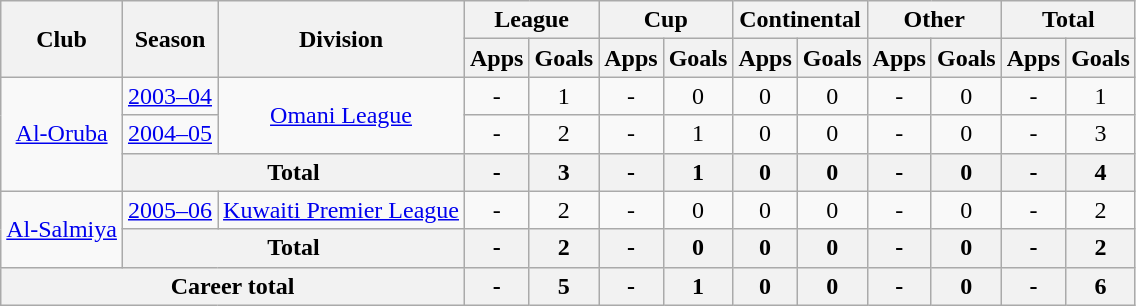<table class="wikitable" style="text-align: center;">
<tr>
<th rowspan="2">Club</th>
<th rowspan="2">Season</th>
<th rowspan="2">Division</th>
<th colspan="2">League</th>
<th colspan="2">Cup</th>
<th colspan="2">Continental</th>
<th colspan="2">Other</th>
<th colspan="2">Total</th>
</tr>
<tr>
<th>Apps</th>
<th>Goals</th>
<th>Apps</th>
<th>Goals</th>
<th>Apps</th>
<th>Goals</th>
<th>Apps</th>
<th>Goals</th>
<th>Apps</th>
<th>Goals</th>
</tr>
<tr>
<td rowspan="3"><a href='#'>Al-Oruba</a></td>
<td><a href='#'>2003–04</a></td>
<td rowspan="2"><a href='#'>Omani League</a></td>
<td>-</td>
<td>1</td>
<td>-</td>
<td>0</td>
<td>0</td>
<td>0</td>
<td>-</td>
<td>0</td>
<td>-</td>
<td>1</td>
</tr>
<tr>
<td><a href='#'>2004–05</a></td>
<td>-</td>
<td>2</td>
<td>-</td>
<td>1</td>
<td>0</td>
<td>0</td>
<td>-</td>
<td>0</td>
<td>-</td>
<td>3</td>
</tr>
<tr>
<th colspan="2">Total</th>
<th>-</th>
<th>3</th>
<th>-</th>
<th>1</th>
<th>0</th>
<th>0</th>
<th>-</th>
<th>0</th>
<th>-</th>
<th>4</th>
</tr>
<tr>
<td rowspan="2"><a href='#'>Al-Salmiya</a></td>
<td><a href='#'>2005–06</a></td>
<td rowspan="1"><a href='#'>Kuwaiti Premier League</a></td>
<td>-</td>
<td>2</td>
<td>-</td>
<td>0</td>
<td>0</td>
<td>0</td>
<td>-</td>
<td>0</td>
<td>-</td>
<td>2</td>
</tr>
<tr>
<th colspan="2">Total</th>
<th>-</th>
<th>2</th>
<th>-</th>
<th>0</th>
<th>0</th>
<th>0</th>
<th>-</th>
<th>0</th>
<th>-</th>
<th>2</th>
</tr>
<tr>
<th colspan="3">Career total</th>
<th>-</th>
<th>5</th>
<th>-</th>
<th>1</th>
<th>0</th>
<th>0</th>
<th>-</th>
<th>0</th>
<th>-</th>
<th>6</th>
</tr>
</table>
